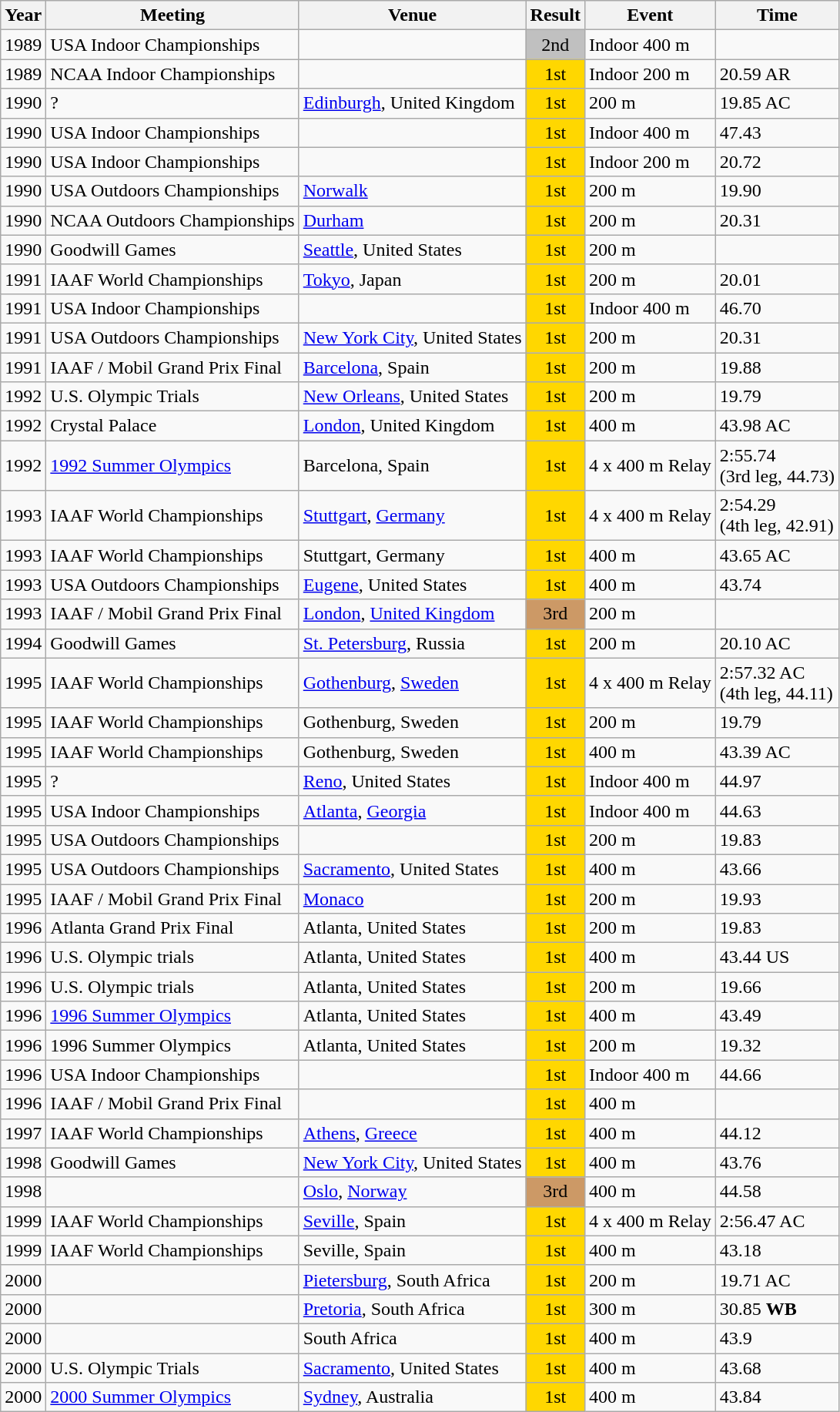<table class="wikitable">
<tr>
<th>Year</th>
<th>Meeting</th>
<th>Venue</th>
<th>Result</th>
<th>Event</th>
<th>Time</th>
</tr>
<tr>
<td>1989</td>
<td>USA Indoor Championships</td>
<td></td>
<td style="background:silver; text-align:center;">2nd</td>
<td>Indoor 400 m</td>
<td></td>
</tr>
<tr>
<td>1989</td>
<td>NCAA Indoor Championships</td>
<td></td>
<td style="background:gold; text-align:center;">1st</td>
<td>Indoor 200 m</td>
<td>20.59 AR</td>
</tr>
<tr>
<td>1990</td>
<td>?</td>
<td><a href='#'>Edinburgh</a>, United Kingdom</td>
<td style="background:gold; text-align:center;">1st</td>
<td>200 m</td>
<td>19.85 AC</td>
</tr>
<tr>
<td>1990</td>
<td>USA Indoor Championships</td>
<td></td>
<td style="background:gold; text-align:center;">1st</td>
<td>Indoor 400 m</td>
<td>47.43</td>
</tr>
<tr>
<td>1990</td>
<td>USA Indoor Championships</td>
<td></td>
<td style="background:gold; text-align:center;">1st</td>
<td>Indoor 200 m</td>
<td>20.72</td>
</tr>
<tr>
<td>1990</td>
<td>USA Outdoors Championships</td>
<td><a href='#'>Norwalk</a></td>
<td style="background:gold; text-align:center;">1st</td>
<td>200 m</td>
<td>19.90</td>
</tr>
<tr>
<td>1990</td>
<td>NCAA Outdoors Championships</td>
<td><a href='#'>Durham</a></td>
<td style="background:gold; text-align:center;">1st</td>
<td>200 m</td>
<td>20.31</td>
</tr>
<tr>
<td>1990</td>
<td>Goodwill Games</td>
<td><a href='#'>Seattle</a>, United States</td>
<td style="background:gold; text-align:center;">1st</td>
<td>200 m</td>
<td></td>
</tr>
<tr>
<td>1991</td>
<td>IAAF World Championships</td>
<td><a href='#'>Tokyo</a>, Japan</td>
<td style="background:gold; text-align:center;">1st</td>
<td>200 m</td>
<td>20.01</td>
</tr>
<tr>
<td>1991</td>
<td>USA Indoor Championships</td>
<td></td>
<td style="background:gold; text-align:center;">1st</td>
<td>Indoor 400 m</td>
<td>46.70</td>
</tr>
<tr>
<td>1991</td>
<td>USA Outdoors Championships</td>
<td><a href='#'>New York City</a>, United States</td>
<td style="background:gold; text-align:center;">1st</td>
<td>200 m</td>
<td>20.31</td>
</tr>
<tr>
<td>1991</td>
<td>IAAF / Mobil Grand Prix Final</td>
<td><a href='#'>Barcelona</a>, Spain</td>
<td style="background:gold; text-align:center;">1st</td>
<td>200 m</td>
<td>19.88</td>
</tr>
<tr>
<td>1992</td>
<td>U.S. Olympic Trials</td>
<td><a href='#'>New Orleans</a>, United States</td>
<td style="background:gold; text-align:center;">1st</td>
<td>200 m</td>
<td>19.79</td>
</tr>
<tr>
<td>1992</td>
<td>Crystal Palace</td>
<td><a href='#'>London</a>, United Kingdom</td>
<td style="background:gold; text-align:center;">1st</td>
<td>400 m</td>
<td>43.98 AC</td>
</tr>
<tr>
<td>1992</td>
<td><a href='#'>1992 Summer Olympics</a></td>
<td>Barcelona, Spain</td>
<td style="background:gold; text-align:center;">1st</td>
<td>4 x 400 m Relay</td>
<td>2:55.74  <br>(3rd leg, 44.73)</td>
</tr>
<tr>
<td>1993</td>
<td>IAAF World Championships</td>
<td><a href='#'>Stuttgart</a>, <a href='#'>Germany</a></td>
<td style="background:gold; text-align:center;">1st</td>
<td>4 x 400 m Relay</td>
<td>2:54.29 <br>(4th leg, 42.91) </td>
</tr>
<tr>
<td>1993</td>
<td>IAAF World Championships</td>
<td>Stuttgart, Germany</td>
<td style="background:gold; text-align:center;">1st</td>
<td>400 m</td>
<td>43.65 AC</td>
</tr>
<tr>
<td>1993</td>
<td>USA Outdoors Championships</td>
<td><a href='#'>Eugene</a>, United States</td>
<td style="background:gold; text-align:center;">1st</td>
<td>400 m</td>
<td>43.74</td>
</tr>
<tr>
<td>1993</td>
<td>IAAF / Mobil Grand Prix Final</td>
<td><a href='#'>London</a>, <a href='#'>United Kingdom</a></td>
<td style="background:#c96; text-align:center;">3rd</td>
<td>200 m</td>
<td></td>
</tr>
<tr>
<td>1994</td>
<td>Goodwill Games</td>
<td><a href='#'>St. Petersburg</a>, Russia</td>
<td style="background:gold; text-align:center;">1st</td>
<td>200 m</td>
<td>20.10 AC</td>
</tr>
<tr>
<td>1995</td>
<td>IAAF World Championships</td>
<td><a href='#'>Gothenburg</a>, <a href='#'>Sweden</a></td>
<td style="background:gold; text-align:center;">1st</td>
<td>4 x 400 m Relay</td>
<td>2:57.32 AC<br>(4th leg, 44.11)</td>
</tr>
<tr>
<td>1995</td>
<td>IAAF World Championships</td>
<td>Gothenburg, Sweden</td>
<td style="background:gold; text-align:center;">1st</td>
<td>200 m</td>
<td>19.79</td>
</tr>
<tr>
<td>1995</td>
<td>IAAF World Championships</td>
<td>Gothenburg, Sweden</td>
<td style="background:gold; text-align:center;">1st</td>
<td>400 m</td>
<td>43.39 AC</td>
</tr>
<tr>
<td>1995</td>
<td>?</td>
<td><a href='#'>Reno</a>, United States</td>
<td style="background:gold; text-align:center;">1st</td>
<td>Indoor 400 m</td>
<td>44.97 </td>
</tr>
<tr>
<td>1995</td>
<td>USA Indoor Championships</td>
<td><a href='#'>Atlanta</a>, <a href='#'>Georgia</a></td>
<td style="background:gold; text-align:center;">1st</td>
<td>Indoor 400 m</td>
<td>44.63 </td>
</tr>
<tr>
<td>1995</td>
<td>USA Outdoors Championships</td>
<td></td>
<td style="background:gold; text-align:center;">1st</td>
<td>200 m</td>
<td>19.83</td>
</tr>
<tr>
<td>1995</td>
<td>USA Outdoors Championships</td>
<td><a href='#'>Sacramento</a>, United States</td>
<td style="background:gold; text-align:center;">1st</td>
<td>400 m</td>
<td>43.66</td>
</tr>
<tr>
<td>1995</td>
<td>IAAF / Mobil Grand Prix Final</td>
<td><a href='#'>Monaco</a></td>
<td style="background:gold; text-align:center;">1st</td>
<td>200 m</td>
<td>19.93</td>
</tr>
<tr>
<td>1996</td>
<td>Atlanta Grand Prix Final</td>
<td>Atlanta, United States</td>
<td style="background:gold; text-align:center;">1st</td>
<td>200 m</td>
<td>19.83</td>
</tr>
<tr>
<td>1996</td>
<td>U.S. Olympic trials</td>
<td>Atlanta, United States</td>
<td style="background:gold; text-align:center;">1st</td>
<td>400 m</td>
<td>43.44 US</td>
</tr>
<tr>
<td>1996</td>
<td>U.S. Olympic trials</td>
<td>Atlanta, United States</td>
<td style="background:gold; text-align:center;">1st</td>
<td>200 m</td>
<td>19.66 </td>
</tr>
<tr>
<td>1996</td>
<td><a href='#'>1996 Summer Olympics</a></td>
<td>Atlanta, United States</td>
<td style="background:gold; text-align:center;">1st</td>
<td>400 m</td>
<td>43.49 </td>
</tr>
<tr>
<td>1996</td>
<td>1996 Summer Olympics</td>
<td>Atlanta, United States</td>
<td style="background:gold; text-align:center;">1st</td>
<td>200 m</td>
<td>19.32  </td>
</tr>
<tr>
<td>1996</td>
<td>USA Indoor Championships</td>
<td></td>
<td style="background:gold; text-align:center;">1st</td>
<td>Indoor 400 m</td>
<td>44.66</td>
</tr>
<tr>
<td>1996</td>
<td>IAAF / Mobil Grand Prix Final</td>
<td></td>
<td style="background:gold; text-align:center;">1st</td>
<td>400 m</td>
<td></td>
</tr>
<tr>
<td>1997</td>
<td>IAAF World Championships</td>
<td><a href='#'>Athens</a>, <a href='#'>Greece</a></td>
<td style="background:gold; text-align:center;">1st</td>
<td>400 m</td>
<td>44.12</td>
</tr>
<tr>
<td>1998</td>
<td>Goodwill Games</td>
<td><a href='#'>New York City</a>, United States</td>
<td style="background:gold; text-align:center;">1st</td>
<td>400 m</td>
<td>43.76</td>
</tr>
<tr>
<td>1998</td>
<td></td>
<td><a href='#'>Oslo</a>, <a href='#'>Norway</a></td>
<td style="background:#c96; text-align:center;">3rd</td>
<td>400 m</td>
<td>44.58</td>
</tr>
<tr>
<td>1999</td>
<td>IAAF World Championships</td>
<td><a href='#'>Seville</a>, Spain</td>
<td style="background:gold; text-align:center;">1st</td>
<td>4 x 400 m Relay</td>
<td>2:56.47 AC</td>
</tr>
<tr>
<td>1999</td>
<td>IAAF World Championships</td>
<td>Seville, Spain</td>
<td style="background:gold; text-align:center;">1st</td>
<td>400 m</td>
<td>43.18 </td>
</tr>
<tr>
<td>2000</td>
<td></td>
<td><a href='#'>Pietersburg</a>, South Africa</td>
<td style="background:gold; text-align:center;">1st</td>
<td>200 m</td>
<td>19.71 AC</td>
</tr>
<tr>
<td>2000</td>
<td></td>
<td><a href='#'>Pretoria</a>, South Africa</td>
<td style="background:gold; text-align:center;">1st</td>
<td>300 m</td>
<td>30.85 <strong>WB</strong></td>
</tr>
<tr>
<td>2000</td>
<td></td>
<td>South Africa</td>
<td style="background:gold; text-align:center;">1st</td>
<td>400 m</td>
<td>43.9</td>
</tr>
<tr>
<td>2000</td>
<td>U.S. Olympic Trials</td>
<td><a href='#'>Sacramento</a>, United States</td>
<td style="background:gold; text-align:center;">1st</td>
<td>400 m</td>
<td>43.68</td>
</tr>
<tr>
<td>2000</td>
<td><a href='#'>2000 Summer Olympics</a></td>
<td><a href='#'>Sydney</a>, Australia</td>
<td style="background:gold; text-align:center;">1st</td>
<td>400 m</td>
<td>43.84</td>
</tr>
</table>
